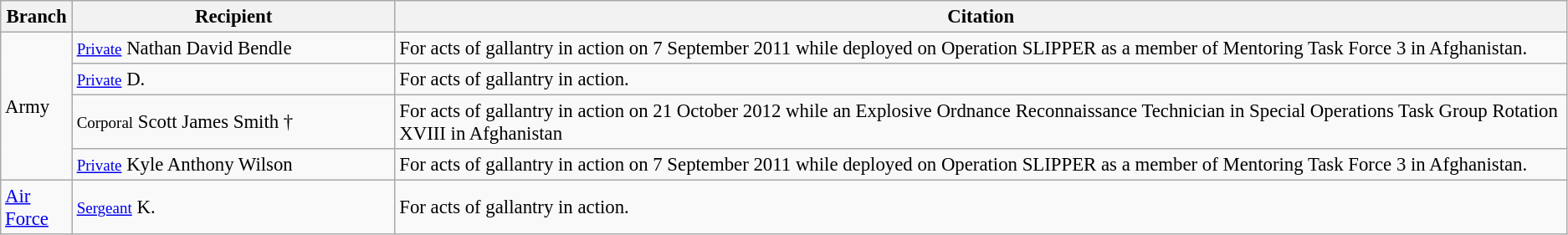<table class="wikitable" style="font-size:95%;">
<tr>
<th scope="col" width="50">Branch</th>
<th scope="col" width="250">Recipient</th>
<th>Citation</th>
</tr>
<tr>
<td rowspan="4">Army</td>
<td><small><a href='#'>Private</a></small> Nathan David Bendle</td>
<td>For acts of gallantry in action on 7  September 2011 while deployed on Operation SLIPPER as a member of Mentoring Task Force 3 in Afghanistan.</td>
</tr>
<tr>
<td><small><a href='#'>Private</a></small> D.</td>
<td>For acts of gallantry in action.</td>
</tr>
<tr>
<td><small>Corporal</small> Scott James Smith †</td>
<td>For acts of gallantry in action on 21 October 2012 while an Explosive Ordnance Reconnaissance Technician in Special Operations Task Group Rotation XVIII in Afghanistan</td>
</tr>
<tr>
<td><small><a href='#'>Private</a></small> Kyle Anthony Wilson</td>
<td>For acts of gallantry in action on 7  September 2011 while deployed on Operation SLIPPER as a member of Mentoring Task Force 3 in Afghanistan.</td>
</tr>
<tr>
<td rowspan="1"><a href='#'>Air Force</a></td>
<td><small><a href='#'>Sergeant</a></small> K.</td>
<td>For acts of gallantry in action.</td>
</tr>
</table>
